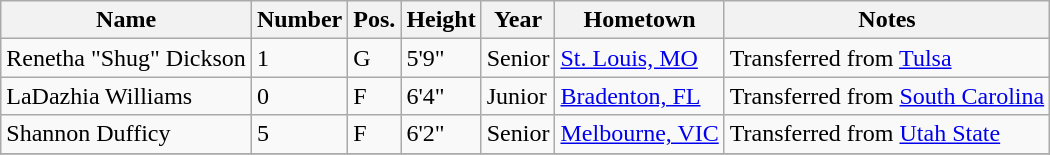<table class="wikitable sortable" border="1">
<tr>
<th>Name</th>
<th>Number</th>
<th>Pos.</th>
<th>Height</th>
<th>Year</th>
<th>Hometown</th>
<th class="unsortable">Notes</th>
</tr>
<tr>
<td>Renetha "Shug" Dickson</td>
<td>1</td>
<td>G</td>
<td>5'9"</td>
<td>Senior</td>
<td><a href='#'>St. Louis, MO</a></td>
<td>Transferred from <a href='#'>Tulsa</a></td>
</tr>
<tr>
<td>LaDazhia Williams</td>
<td>0</td>
<td>F</td>
<td>6'4"</td>
<td>Junior</td>
<td><a href='#'>Bradenton, FL</a></td>
<td>Transferred from <a href='#'>South Carolina</a></td>
</tr>
<tr>
<td>Shannon Dufficy</td>
<td>5</td>
<td>F</td>
<td>6'2"</td>
<td>Senior</td>
<td><a href='#'>Melbourne, VIC</a></td>
<td>Transferred from <a href='#'>Utah State</a></td>
</tr>
<tr>
</tr>
</table>
